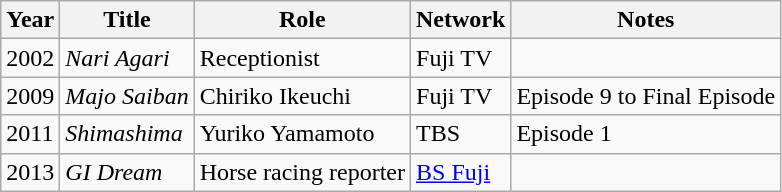<table class="wikitable">
<tr>
<th>Year</th>
<th>Title</th>
<th>Role</th>
<th>Network</th>
<th>Notes</th>
</tr>
<tr>
<td>2002</td>
<td><em>Nari Agari</em></td>
<td>Receptionist</td>
<td>Fuji TV</td>
<td></td>
</tr>
<tr>
<td>2009</td>
<td><em>Majo Saiban</em></td>
<td>Chiriko Ikeuchi</td>
<td>Fuji TV</td>
<td>Episode 9 to Final Episode</td>
</tr>
<tr>
<td>2011</td>
<td><em>Shimashima</em></td>
<td>Yuriko Yamamoto</td>
<td>TBS</td>
<td>Episode 1</td>
</tr>
<tr>
<td>2013</td>
<td><em>GI Dream</em></td>
<td>Horse racing reporter</td>
<td><a href='#'>BS Fuji</a></td>
<td></td>
</tr>
</table>
